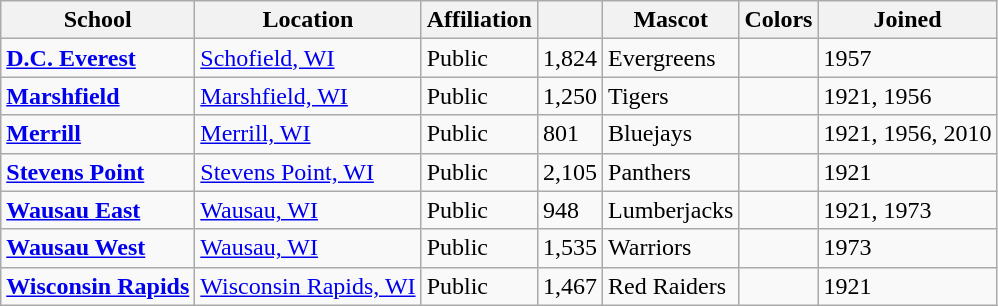<table class="wikitable sortable">
<tr>
<th>School</th>
<th>Location</th>
<th>Affiliation</th>
<th></th>
<th>Mascot</th>
<th>Colors</th>
<th>Joined</th>
</tr>
<tr>
<td><a href='#'><strong>D.C. Everest</strong></a></td>
<td><a href='#'>Schofield, WI</a></td>
<td>Public</td>
<td>1,824</td>
<td>Evergreens</td>
<td> </td>
<td>1957</td>
</tr>
<tr>
<td><a href='#'><strong>Marshfield</strong></a></td>
<td><a href='#'>Marshfield, WI</a></td>
<td>Public</td>
<td>1,250</td>
<td>Tigers</td>
<td> </td>
<td>1921, 1956</td>
</tr>
<tr>
<td><a href='#'><strong>Merrill</strong></a></td>
<td><a href='#'>Merrill, WI</a></td>
<td>Public</td>
<td>801</td>
<td>Bluejays</td>
<td> </td>
<td>1921, 1956, 2010</td>
</tr>
<tr>
<td><a href='#'><strong>Stevens Point</strong></a></td>
<td><a href='#'>Stevens Point, WI</a></td>
<td>Public</td>
<td>2,105</td>
<td>Panthers</td>
<td> </td>
<td>1921</td>
</tr>
<tr>
<td><a href='#'><strong>Wausau East</strong></a></td>
<td><a href='#'>Wausau, WI</a></td>
<td>Public</td>
<td>948</td>
<td>Lumberjacks</td>
<td> </td>
<td>1921, 1973</td>
</tr>
<tr>
<td><a href='#'><strong>Wausau West</strong></a></td>
<td><a href='#'>Wausau, WI</a></td>
<td>Public</td>
<td>1,535</td>
<td>Warriors</td>
<td> </td>
<td>1973</td>
</tr>
<tr>
<td><a href='#'><strong>Wisconsin Rapids</strong></a></td>
<td><a href='#'>Wisconsin Rapids, WI</a></td>
<td>Public</td>
<td>1,467</td>
<td>Red Raiders</td>
<td> </td>
<td>1921</td>
</tr>
</table>
